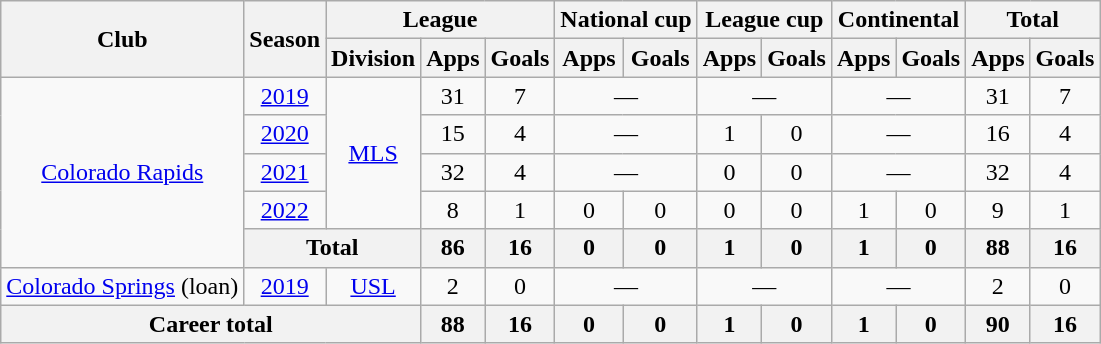<table class="wikitable" style="text-align:center">
<tr>
<th rowspan="2">Club</th>
<th rowspan="2">Season</th>
<th colspan="3">League</th>
<th colspan="2">National cup</th>
<th colspan="2">League cup</th>
<th colspan="2">Continental</th>
<th colspan="2">Total</th>
</tr>
<tr>
<th>Division</th>
<th>Apps</th>
<th>Goals</th>
<th>Apps</th>
<th>Goals</th>
<th>Apps</th>
<th>Goals</th>
<th>Apps</th>
<th>Goals</th>
<th>Apps</th>
<th>Goals</th>
</tr>
<tr>
<td rowspan="5"><a href='#'>Colorado Rapids</a></td>
<td><a href='#'>2019</a></td>
<td rowspan="4"><a href='#'>MLS</a></td>
<td>31</td>
<td>7</td>
<td colspan="2">—</td>
<td colspan="2">—</td>
<td colspan="2">—</td>
<td>31</td>
<td>7</td>
</tr>
<tr>
<td><a href='#'>2020</a></td>
<td>15</td>
<td>4</td>
<td colspan="2">—</td>
<td>1</td>
<td>0</td>
<td colspan="2">—</td>
<td>16</td>
<td>4</td>
</tr>
<tr>
<td><a href='#'>2021</a></td>
<td>32</td>
<td>4</td>
<td colspan="2">—</td>
<td>0</td>
<td>0</td>
<td colspan="2">—</td>
<td>32</td>
<td>4</td>
</tr>
<tr>
<td><a href='#'>2022</a></td>
<td>8</td>
<td>1</td>
<td>0</td>
<td>0</td>
<td>0</td>
<td>0</td>
<td>1</td>
<td>0</td>
<td>9</td>
<td>1</td>
</tr>
<tr>
<th colspan="2">Total</th>
<th>86</th>
<th>16</th>
<th>0</th>
<th>0</th>
<th>1</th>
<th>0</th>
<th>1</th>
<th>0</th>
<th>88</th>
<th>16</th>
</tr>
<tr>
<td><a href='#'>Colorado Springs</a> (loan)</td>
<td><a href='#'>2019</a></td>
<td><a href='#'>USL</a></td>
<td>2</td>
<td>0</td>
<td colspan="2">—</td>
<td colspan="2">—</td>
<td colspan="2">—</td>
<td>2</td>
<td>0</td>
</tr>
<tr>
<th colspan="3">Career total</th>
<th>88</th>
<th>16</th>
<th>0</th>
<th>0</th>
<th>1</th>
<th>0</th>
<th>1</th>
<th>0</th>
<th>90</th>
<th>16</th>
</tr>
</table>
